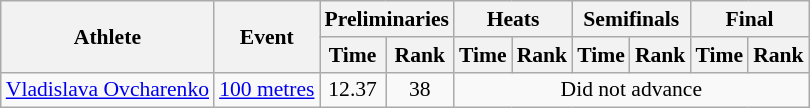<table class=wikitable style="font-size:90%;">
<tr>
<th rowspan="2">Athlete</th>
<th rowspan="2">Event</th>
<th colspan="2">Preliminaries</th>
<th colspan="2">Heats</th>
<th colspan="2">Semifinals</th>
<th colspan="2">Final</th>
</tr>
<tr>
<th>Time</th>
<th>Rank</th>
<th>Time</th>
<th>Rank</th>
<th>Time</th>
<th>Rank</th>
<th>Time</th>
<th>Rank</th>
</tr>
<tr style="border-top: single;">
<td><a href='#'>Vladislava Ovcharenko</a></td>
<td><a href='#'>100 metres</a></td>
<td align=center>12.37</td>
<td align=center>38</td>
<td colspan= 6 align=center>Did not advance</td>
</tr>
</table>
